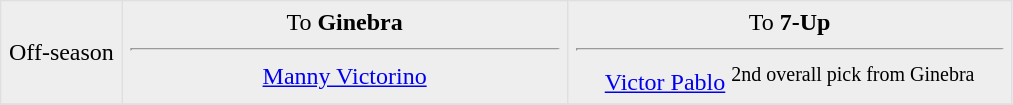<table border=1 style="border-collapse:collapse; text-align: center" bordercolor="#DFDFDF"  cellpadding="5">
<tr bgcolor="eeeeee">
<td style="width:12%">Off-season <br></td>
<td style="width:44%" valign="top">To <strong>Ginebra</strong><hr><a href='#'>Manny Victorino</a></td>
<td style="width:44%" valign="top">To <strong>7-Up</strong><hr><a href='#'>Victor Pablo</a> <sup>2nd overall pick from Ginebra</sup></td>
</tr>
<tr>
</tr>
</table>
